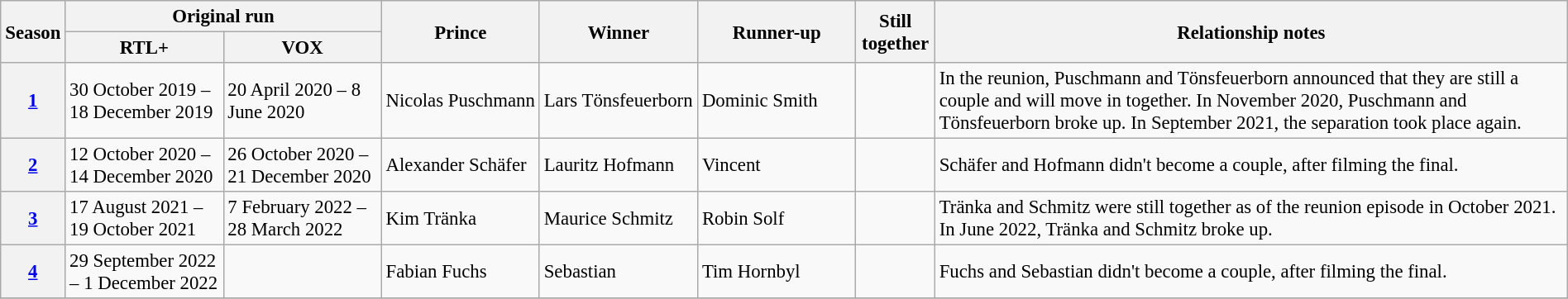<table class="wikitable plainrowheaders" style="font-size:95%; width:100%;">
<tr>
<th scope="col" width=02% rowspan="2">Season</th>
<th scope="col" width=20% colspan="2">Original run</th>
<th scope="col" width=10% rowspan="2">Prince</th>
<th scope="col" width=10% rowspan="2">Winner</th>
<th scope="col" width=10% rowspan="2">Runner-up</th>
<th scope="col" width=05% rowspan="2">Still together</th>
<th scope="col" width=40% rowspan="2">Relationship notes</th>
</tr>
<tr>
<th width=10%>RTL+</th>
<th width=10%>VOX</th>
</tr>
<tr>
<th><a href='#'>1</a></th>
<td>30 October 2019 – 18 December 2019</td>
<td>20 April 2020 – 8 June 2020</td>
<td>Nicolas Puschmann</td>
<td>Lars Tönsfeuerborn</td>
<td>Dominic Smith</td>
<td></td>
<td>In the reunion, Puschmann and Tönsfeuerborn announced that they are still a couple and will move in together. In November 2020, Puschmann and Tönsfeuerborn broke up. In September 2021, the separation took place again.</td>
</tr>
<tr>
<th><a href='#'>2</a></th>
<td>12 October 2020 – 14 December 2020</td>
<td>26 October 2020 – 21 December 2020</td>
<td>Alexander Schäfer</td>
<td>Lauritz Hofmann</td>
<td>Vincent</td>
<td></td>
<td>Schäfer and Hofmann didn't become a couple, after filming the final.</td>
</tr>
<tr>
<th><a href='#'>3</a></th>
<td>17 August 2021 – 19 October 2021</td>
<td>7 February 2022 – 28 March 2022</td>
<td>Kim Tränka</td>
<td>Maurice Schmitz</td>
<td>Robin Solf</td>
<td></td>
<td>Tränka and Schmitz were still together as of the reunion episode in October 2021. In June 2022, Tränka and Schmitz broke up.</td>
</tr>
<tr>
<th><a href='#'>4</a></th>
<td>29 September 2022 – 1 December 2022</td>
<td></td>
<td>Fabian Fuchs</td>
<td>Sebastian</td>
<td>Tim Hornbyl</td>
<td></td>
<td>Fuchs and Sebastian didn't become a couple, after filming the final.</td>
</tr>
<tr>
</tr>
</table>
